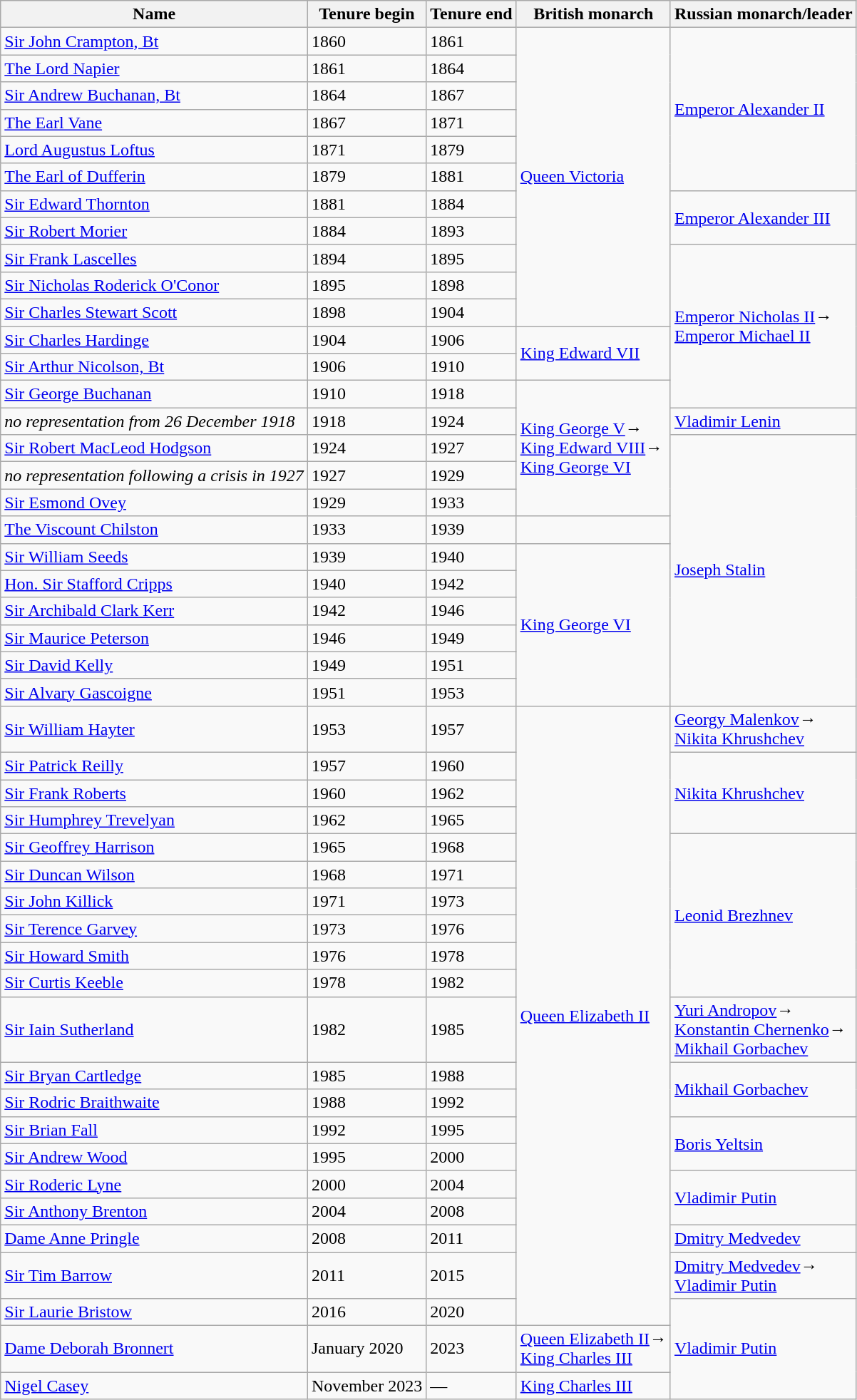<table class="wikitable">
<tr>
<th>Name</th>
<th>Tenure begin</th>
<th>Tenure end</th>
<th>British monarch</th>
<th>Russian monarch/leader</th>
</tr>
<tr>
<td><a href='#'>Sir John Crampton, Bt</a></td>
<td>1860</td>
<td>1861</td>
<td rowspan="11"><a href='#'>Queen Victoria</a></td>
<td rowspan="6"><a href='#'>Emperor Alexander II</a></td>
</tr>
<tr>
<td><a href='#'>The Lord Napier</a></td>
<td>1861</td>
<td>1864</td>
</tr>
<tr>
<td><a href='#'>Sir Andrew Buchanan, Bt</a></td>
<td>1864</td>
<td>1867</td>
</tr>
<tr>
<td><a href='#'>The Earl Vane</a></td>
<td>1867</td>
<td>1871</td>
</tr>
<tr>
<td><a href='#'>Lord Augustus Loftus</a></td>
<td>1871</td>
<td>1879</td>
</tr>
<tr>
<td><a href='#'>The Earl of Dufferin</a></td>
<td>1879</td>
<td>1881</td>
</tr>
<tr>
<td><a href='#'>Sir Edward Thornton</a></td>
<td>1881</td>
<td>1884</td>
<td rowspan="2"><a href='#'>Emperor Alexander III</a></td>
</tr>
<tr>
<td><a href='#'>Sir Robert Morier</a></td>
<td>1884</td>
<td>1893</td>
</tr>
<tr>
<td><a href='#'>Sir Frank Lascelles</a></td>
<td>1894</td>
<td>1895</td>
<td rowspan="6"><a href='#'>Emperor Nicholas II</a>→<br><a href='#'>Emperor Michael II</a></td>
</tr>
<tr>
<td><a href='#'>Sir Nicholas Roderick O'Conor</a></td>
<td>1895</td>
<td>1898</td>
</tr>
<tr>
<td><a href='#'>Sir Charles Stewart Scott</a></td>
<td>1898</td>
<td>1904</td>
</tr>
<tr>
<td><a href='#'>Sir Charles Hardinge</a></td>
<td>1904</td>
<td>1906</td>
<td rowspan="2"><a href='#'>King Edward VII</a></td>
</tr>
<tr>
<td><a href='#'>Sir Arthur Nicolson, Bt</a></td>
<td>1906</td>
<td>1910</td>
</tr>
<tr>
<td><a href='#'>Sir George Buchanan</a></td>
<td>1910</td>
<td>1918</td>
<td rowspan="5"><a href='#'>King George V</a>→<br><a href='#'>King Edward VIII</a>→<br><a href='#'>King George VI</a><br></td>
</tr>
<tr>
<td><em>no representation from 26 December 1918</em></td>
<td>1918</td>
<td>1924</td>
<td><a href='#'>Vladimir Lenin</a></td>
</tr>
<tr>
<td><a href='#'>Sir Robert MacLeod Hodgson</a></td>
<td>1924</td>
<td>1927</td>
<td rowspan="10"><a href='#'>Joseph Stalin</a></td>
</tr>
<tr>
<td><em>no representation following a crisis in 1927</em></td>
<td>1927</td>
<td>1929</td>
</tr>
<tr>
<td><a href='#'>Sir Esmond Ovey</a></td>
<td>1929</td>
<td>1933</td>
</tr>
<tr>
<td><a href='#'>The Viscount Chilston</a></td>
<td>1933</td>
<td>1939</td>
</tr>
<tr>
<td><a href='#'>Sir William Seeds</a></td>
<td>1939</td>
<td>1940</td>
<td rowspan="6"><a href='#'>King George VI</a></td>
</tr>
<tr>
<td><a href='#'>Hon. Sir Stafford Cripps</a></td>
<td>1940</td>
<td>1942</td>
</tr>
<tr>
<td><a href='#'>Sir Archibald Clark Kerr</a></td>
<td>1942</td>
<td>1946</td>
</tr>
<tr>
<td><a href='#'>Sir Maurice Peterson</a></td>
<td>1946</td>
<td>1949</td>
</tr>
<tr>
<td><a href='#'>Sir David Kelly</a></td>
<td>1949</td>
<td>1951</td>
</tr>
<tr>
<td><a href='#'>Sir Alvary Gascoigne</a></td>
<td>1951</td>
<td>1953</td>
</tr>
<tr>
<td><a href='#'>Sir William Hayter</a></td>
<td>1953</td>
<td>1957</td>
<td rowspan="20"><a href='#'>Queen Elizabeth II</a></td>
<td><a href='#'>Georgy Malenkov</a>→<br><a href='#'>Nikita Khrushchev</a></td>
</tr>
<tr>
<td><a href='#'>Sir Patrick Reilly</a></td>
<td>1957</td>
<td>1960</td>
<td rowspan="3"><a href='#'>Nikita Khrushchev</a></td>
</tr>
<tr>
<td><a href='#'>Sir Frank Roberts</a></td>
<td>1960</td>
<td>1962</td>
</tr>
<tr>
<td><a href='#'>Sir Humphrey Trevelyan</a></td>
<td>1962</td>
<td>1965</td>
</tr>
<tr>
<td><a href='#'>Sir Geoffrey Harrison</a></td>
<td>1965</td>
<td>1968</td>
<td rowspan="6"><a href='#'>Leonid Brezhnev</a></td>
</tr>
<tr>
<td><a href='#'>Sir Duncan Wilson</a></td>
<td>1968</td>
<td>1971</td>
</tr>
<tr>
<td><a href='#'>Sir John Killick</a></td>
<td>1971</td>
<td>1973</td>
</tr>
<tr>
<td><a href='#'>Sir Terence Garvey</a></td>
<td>1973</td>
<td>1976</td>
</tr>
<tr>
<td><a href='#'>Sir Howard Smith</a></td>
<td>1976</td>
<td>1978</td>
</tr>
<tr>
<td><a href='#'>Sir Curtis Keeble</a></td>
<td>1978</td>
<td>1982</td>
</tr>
<tr>
<td><a href='#'>Sir Iain Sutherland</a></td>
<td>1982</td>
<td>1985</td>
<td><a href='#'>Yuri Andropov</a>→<br><a href='#'>Konstantin Chernenko</a>→<br><a href='#'>Mikhail Gorbachev</a></td>
</tr>
<tr>
<td><a href='#'>Sir Bryan Cartledge</a></td>
<td>1985</td>
<td>1988</td>
<td rowspan="2"><a href='#'>Mikhail Gorbachev</a></td>
</tr>
<tr>
<td><a href='#'>Sir Rodric Braithwaite</a></td>
<td>1988</td>
<td>1992</td>
</tr>
<tr>
<td><a href='#'>Sir Brian Fall</a></td>
<td>1992</td>
<td>1995</td>
<td rowspan="2"><a href='#'>Boris Yeltsin</a></td>
</tr>
<tr>
<td><a href='#'>Sir Andrew Wood</a></td>
<td>1995</td>
<td>2000</td>
</tr>
<tr>
<td><a href='#'>Sir Roderic Lyne</a></td>
<td>2000</td>
<td>2004</td>
<td rowspan="2"><a href='#'>Vladimir Putin</a></td>
</tr>
<tr>
<td><a href='#'>Sir Anthony Brenton</a></td>
<td>2004</td>
<td>2008</td>
</tr>
<tr>
<td><a href='#'>Dame Anne Pringle</a></td>
<td>2008</td>
<td>2011</td>
<td><a href='#'>Dmitry Medvedev</a></td>
</tr>
<tr>
<td><a href='#'>Sir Tim Barrow</a></td>
<td>2011</td>
<td>2015</td>
<td><a href='#'>Dmitry Medvedev</a>→<br><a href='#'>Vladimir Putin</a></td>
</tr>
<tr>
<td><a href='#'>Sir Laurie Bristow</a></td>
<td>2016</td>
<td>2020</td>
<td rowspan="3"><a href='#'>Vladimir Putin</a></td>
</tr>
<tr>
<td><a href='#'>Dame Deborah Bronnert</a></td>
<td>January 2020</td>
<td>2023</td>
<td><a href='#'>Queen Elizabeth II</a>→<br><a href='#'>King Charles III</a></td>
</tr>
<tr>
<td><onlyinclude><a href='#'>Nigel Casey</a></onlyinclude></td>
<td>November 2023</td>
<td>—</td>
<td><a href='#'>King Charles III</a></td>
</tr>
</table>
